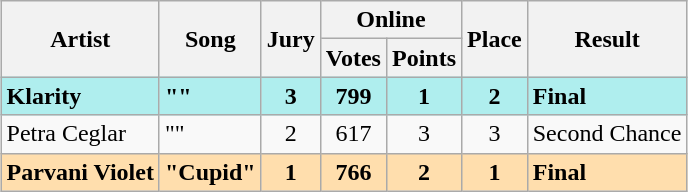<table class="sortable wikitable" style="margin: 1em auto 1em auto; text-align:center">
<tr>
<th scope="col" rowspan="2">Artist</th>
<th scope="col" rowspan="2">Song</th>
<th scope="col" rowspan="2">Jury</th>
<th scope="col" colspan="2">Online</th>
<th scope="col" rowspan="2">Place</th>
<th scope="col" rowspan="2">Result</th>
</tr>
<tr>
<th>Votes</th>
<th>Points</th>
</tr>
<tr style="font-weight:bold; background:paleturquoise;">
<td align="left">Klarity</td>
<td align="left">""</td>
<td>3</td>
<td>799</td>
<td>1</td>
<td>2</td>
<td align="left">Final</td>
</tr>
<tr>
<td align="left">Petra Ceglar</td>
<td align="left">""</td>
<td>2</td>
<td>617</td>
<td>3</td>
<td>3</td>
<td align="left">Second Chance</td>
</tr>
<tr style="font-weight:bold; background:navajowhite;">
<td align="left">Parvani Violet</td>
<td align="left">"Cupid"</td>
<td>1</td>
<td>766</td>
<td>2</td>
<td>1</td>
<td align="left">Final</td>
</tr>
</table>
